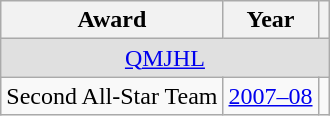<table class="wikitable">
<tr>
<th>Award</th>
<th>Year</th>
<th></th>
</tr>
<tr ALIGN="center" bgcolor="#e0e0e0">
<td colspan="3"><a href='#'>QMJHL</a></td>
</tr>
<tr>
<td>Second All-Star Team</td>
<td><a href='#'>2007–08</a></td>
<td></td>
</tr>
</table>
